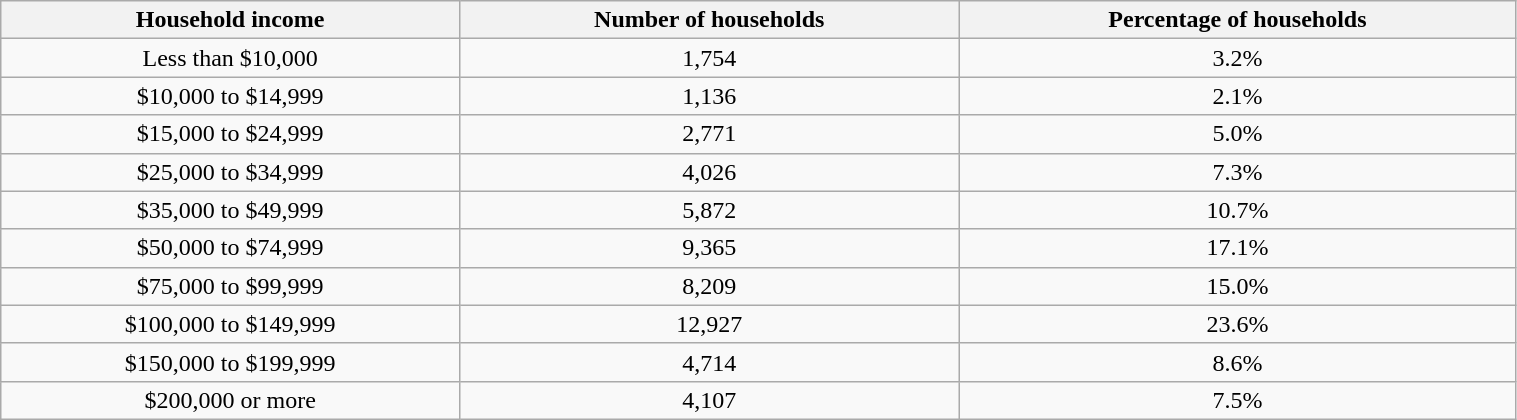<table class="wikitable" style="text-align:center; width:80%;">
<tr>
<th scope="col">Household income</th>
<th scope="col">Number of households</th>
<th scope="col">Percentage of households</th>
</tr>
<tr>
<td>Less than $10,000</td>
<td>1,754</td>
<td>3.2%</td>
</tr>
<tr>
<td>$10,000 to $14,999</td>
<td>1,136</td>
<td>2.1%</td>
</tr>
<tr>
<td>$15,000 to $24,999</td>
<td>2,771</td>
<td>5.0%</td>
</tr>
<tr>
<td>$25,000 to $34,999</td>
<td>4,026</td>
<td>7.3%</td>
</tr>
<tr>
<td>$35,000 to $49,999</td>
<td>5,872</td>
<td>10.7%</td>
</tr>
<tr>
<td>$50,000 to $74,999</td>
<td>9,365</td>
<td>17.1%</td>
</tr>
<tr>
<td>$75,000 to $99,999</td>
<td>8,209</td>
<td>15.0%</td>
</tr>
<tr>
<td>$100,000 to $149,999</td>
<td>12,927</td>
<td>23.6%</td>
</tr>
<tr>
<td>$150,000 to $199,999</td>
<td>4,714</td>
<td>8.6%</td>
</tr>
<tr>
<td>$200,000 or more</td>
<td>4,107</td>
<td>7.5%</td>
</tr>
</table>
